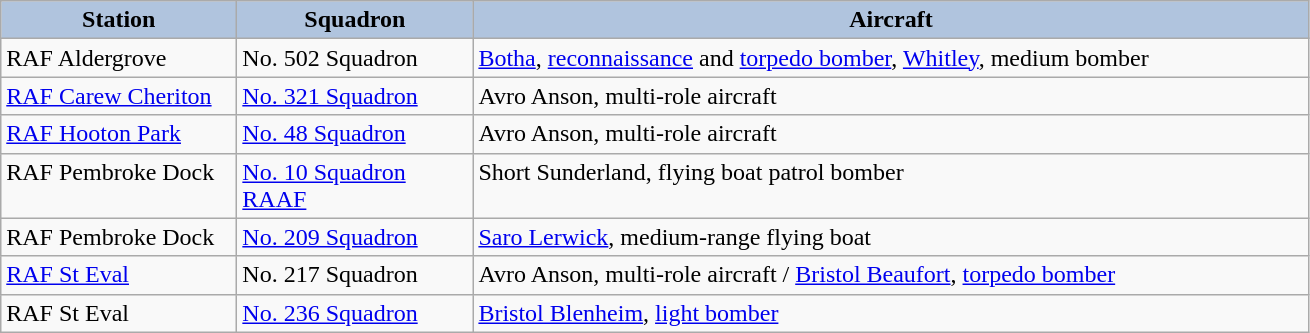<table class="wikitable">
<tr style="vertical-align: top;">
<th scope="col" style="width: 150px; background:#B0C4DE;">Station</th>
<th scope="col" style="width: 150px; background:#B0C4DE;">Squadron</th>
<th scope="col" style="width: 550px; background:#B0C4DE;">Aircraft</th>
</tr>
<tr style="vertical-align: top;">
<td>RAF Aldergrove</td>
<td>No. 502 Squadron</td>
<td><a href='#'>Botha</a>, <a href='#'>reconnaissance</a> and <a href='#'>torpedo bomber</a>, <a href='#'>Whitley</a>, medium bomber</td>
</tr>
<tr style="vertical-align: top;">
<td><a href='#'>RAF Carew Cheriton</a></td>
<td><a href='#'>No. 321 Squadron</a></td>
<td>Avro Anson, multi-role aircraft</td>
</tr>
<tr style="vertical-align: top;">
<td><a href='#'>RAF Hooton Park</a></td>
<td><a href='#'>No. 48 Squadron</a></td>
<td>Avro Anson, multi-role aircraft</td>
</tr>
<tr style="vertical-align: top;">
<td>RAF Pembroke Dock</td>
<td><a href='#'>No. 10 Squadron RAAF</a></td>
<td>Short Sunderland, flying boat patrol bomber</td>
</tr>
<tr style="vertical-align: top;">
<td>RAF Pembroke Dock</td>
<td><a href='#'>No. 209 Squadron</a></td>
<td><a href='#'>Saro Lerwick</a>, medium-range flying boat</td>
</tr>
<tr style="vertical-align: top;">
<td><a href='#'>RAF St Eval</a></td>
<td>No. 217 Squadron</td>
<td>Avro Anson, multi-role aircraft / <a href='#'>Bristol Beaufort</a>, <a href='#'>torpedo bomber</a></td>
</tr>
<tr style="vertical-align: top;">
<td>RAF St Eval</td>
<td><a href='#'>No. 236 Squadron</a></td>
<td><a href='#'>Bristol Blenheim</a>, <a href='#'>light bomber</a></td>
</tr>
</table>
